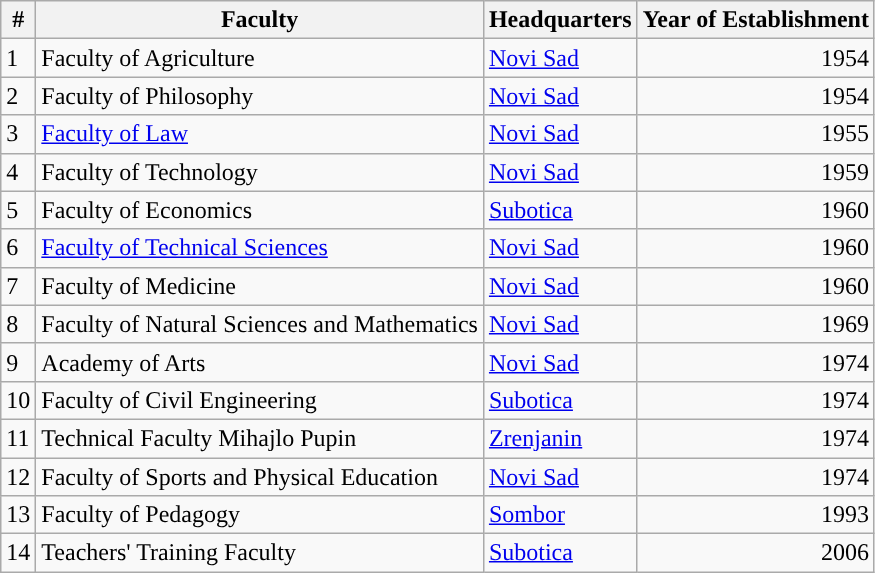<table class="wikitable sortable">
<tr>
<th>#</th>
<th>Faculty</th>
<th>Headquarters</th>
<th>Year of Establishment</th>
</tr>
<tr>
<td>1</td>
<td>Faculty of Agriculture</td>
<td><a href='#'>Novi Sad</a></td>
<td style="text-align:right">1954</td>
</tr>
<tr>
<td>2</td>
<td>Faculty of Philosophy</td>
<td><a href='#'>Novi Sad</a></td>
<td style="text-align:right">1954</td>
</tr>
<tr>
<td>3</td>
<td><a href='#'>Faculty of Law</a></td>
<td><a href='#'>Novi Sad</a></td>
<td style="text-align:right">1955</td>
</tr>
<tr>
<td>4</td>
<td>Faculty of Technology</td>
<td><a href='#'>Novi Sad</a></td>
<td style="text-align:right">1959</td>
</tr>
<tr>
<td>5</td>
<td>Faculty of Economics</td>
<td><a href='#'>Subotica</a></td>
<td style="text-align:right">1960</td>
</tr>
<tr>
<td>6</td>
<td><a href='#'>Faculty of Technical Sciences</a></td>
<td><a href='#'>Novi Sad</a></td>
<td style="text-align:right">1960</td>
</tr>
<tr>
<td>7</td>
<td>Faculty of Medicine</td>
<td><a href='#'>Novi Sad</a></td>
<td style="text-align:right">1960</td>
</tr>
<tr>
<td>8</td>
<td>Faculty of Natural Sciences and Mathematics</td>
<td><a href='#'>Novi Sad</a></td>
<td style="text-align:right">1969</td>
</tr>
<tr>
<td>9</td>
<td>Academy of Arts</td>
<td><a href='#'>Novi Sad</a></td>
<td style="text-align:right">1974</td>
</tr>
<tr>
<td>10</td>
<td>Faculty of Civil Engineering</td>
<td><a href='#'>Subotica</a></td>
<td style="text-align:right">1974</td>
</tr>
<tr>
<td>11</td>
<td>Technical Faculty Mihajlo Pupin</td>
<td><a href='#'>Zrenjanin</a></td>
<td style="text-align:right">1974</td>
</tr>
<tr>
<td>12</td>
<td>Faculty of Sports and Physical Education</td>
<td><a href='#'>Novi Sad</a></td>
<td style="text-align:right">1974</td>
</tr>
<tr>
<td>13</td>
<td>Faculty of Pedagogy</td>
<td><a href='#'>Sombor</a></td>
<td style="text-align:right">1993</td>
</tr>
<tr>
<td>14</td>
<td>Teachers' Training Faculty </td>
<td><a href='#'>Subotica</a></td>
<td style="text-align:right">2006</td>
</tr>
</table>
